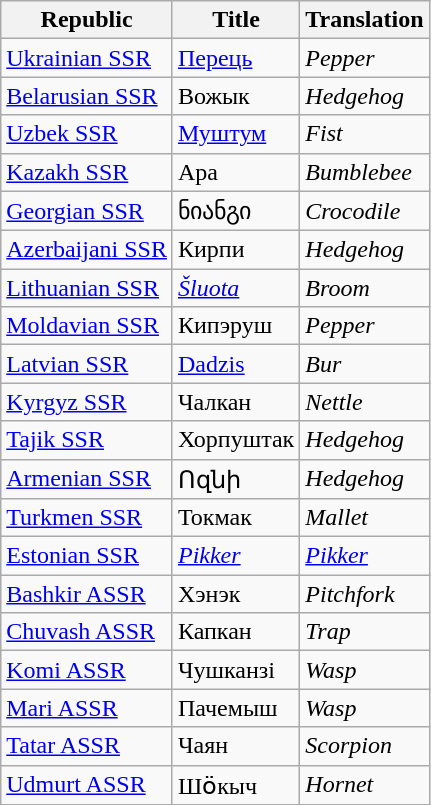<table class="wikitable sortable">
<tr>
<th>Republic</th>
<th>Title</th>
<th>Translation</th>
</tr>
<tr>
<td><a href='#'>Ukrainian SSR</a></td>
<td><a href='#'>Перець</a></td>
<td><em>Pepper</em></td>
</tr>
<tr>
<td><a href='#'>Belarusian SSR</a></td>
<td>Вожык</td>
<td><em>Hedgehog</em></td>
</tr>
<tr>
<td><a href='#'>Uzbek SSR</a></td>
<td><a href='#'>Муштум</a></td>
<td><em>Fist</em></td>
</tr>
<tr>
<td><a href='#'>Kazakh SSR</a></td>
<td>Ара</td>
<td><em>Bumblebee</em></td>
</tr>
<tr>
<td><a href='#'>Georgian SSR</a></td>
<td>ნიანგი</td>
<td><em>Crocodile</em></td>
</tr>
<tr>
<td><a href='#'>Azerbaijani SSR</a></td>
<td>Кирпи</td>
<td><em>Hedgehog</em></td>
</tr>
<tr>
<td><a href='#'>Lithuanian SSR</a></td>
<td><em><a href='#'>Šluota</a></em></td>
<td><em>Broom</em></td>
</tr>
<tr>
<td><a href='#'>Moldavian SSR</a></td>
<td>Кипэруш</td>
<td><em>Pepper</em></td>
</tr>
<tr>
<td><a href='#'>Latvian SSR</a></td>
<td><a href='#'>Dadzis</a></td>
<td><em>Bur</em></td>
</tr>
<tr>
<td><a href='#'>Kyrgyz SSR</a></td>
<td>Чалкан</td>
<td><em>Nettle</em></td>
</tr>
<tr>
<td><a href='#'>Tajik SSR</a></td>
<td>Хорпуштак</td>
<td><em>Hedgehog</em></td>
</tr>
<tr>
<td><a href='#'>Armenian SSR</a></td>
<td>Ոզնի</td>
<td><em>Hedgehog</em></td>
</tr>
<tr>
<td><a href='#'>Turkmen SSR</a></td>
<td>Токмак</td>
<td><em>Mallet</em></td>
</tr>
<tr>
<td><a href='#'>Estonian SSR</a></td>
<td><em><a href='#'>Pikker</a></em></td>
<td><em><a href='#'>Pikker</a></em></td>
</tr>
<tr>
<td><a href='#'>Bashkir ASSR</a></td>
<td>Хэнэк</td>
<td><em>Pitchfork</em></td>
</tr>
<tr>
<td><a href='#'>Chuvash ASSR</a></td>
<td>Капкан</td>
<td><em>Trap</em></td>
</tr>
<tr>
<td><a href='#'>Komi ASSR</a></td>
<td>Чушканзі</td>
<td><em>Wasp</em></td>
</tr>
<tr>
<td><a href='#'>Mari ASSR</a></td>
<td>Пачемыш</td>
<td><em>Wasp</em></td>
</tr>
<tr>
<td><a href='#'>Tatar ASSR</a></td>
<td>Чаян</td>
<td><em>Scorpion</em></td>
</tr>
<tr>
<td><a href='#'>Udmurt ASSR</a></td>
<td>Шӧкыч</td>
<td><em>Hornet</em></td>
</tr>
</table>
